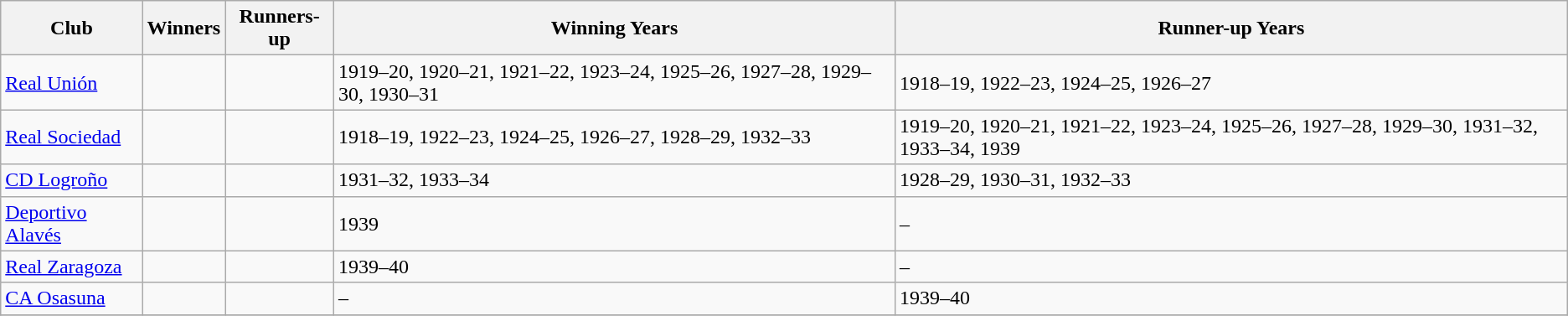<table class = wikitable sortable>
<tr>
<th>Club</th>
<th>Winners</th>
<th>Runners-up</th>
<th>Winning Years</th>
<th>Runner-up Years</th>
</tr>
<tr>
<td><a href='#'>Real Unión</a></td>
<td></td>
<td></td>
<td>1919–20, 1920–21, 1921–22, 1923–24, 1925–26, 1927–28, 1929–30, 1930–31</td>
<td>1918–19, 1922–23, 1924–25, 1926–27</td>
</tr>
<tr>
<td><a href='#'>Real Sociedad</a></td>
<td></td>
<td></td>
<td>1918–19, 1922–23, 1924–25, 1926–27, 1928–29, 1932–33</td>
<td>1919–20, 1920–21, 1921–22, 1923–24, 1925–26, 1927–28, 1929–30, 1931–32, 1933–34, 1939</td>
</tr>
<tr>
<td><a href='#'>CD Logroño</a></td>
<td></td>
<td></td>
<td>1931–32, 1933–34</td>
<td>1928–29, 1930–31, 1932–33</td>
</tr>
<tr>
<td><a href='#'>Deportivo Alavés</a></td>
<td></td>
<td></td>
<td>1939</td>
<td>–</td>
</tr>
<tr>
<td><a href='#'>Real Zaragoza</a></td>
<td></td>
<td></td>
<td>1939–40</td>
<td>–</td>
</tr>
<tr>
<td><a href='#'>CA Osasuna</a></td>
<td></td>
<td></td>
<td>–</td>
<td>1939–40</td>
</tr>
<tr>
</tr>
</table>
